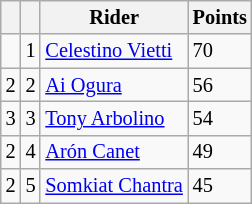<table class="wikitable" style="font-size: 85%;">
<tr>
<th></th>
<th></th>
<th>Rider</th>
<th>Points</th>
</tr>
<tr>
<td></td>
<td align=center>1</td>
<td> <a href='#'>Celestino Vietti</a></td>
<td align=left>70</td>
</tr>
<tr>
<td> 2</td>
<td align=center>2</td>
<td> <a href='#'>Ai Ogura</a></td>
<td align=left>56</td>
</tr>
<tr>
<td> 3</td>
<td align=center>3</td>
<td> <a href='#'>Tony Arbolino</a></td>
<td align=left>54</td>
</tr>
<tr>
<td> 2</td>
<td align=center>4</td>
<td> <a href='#'>Arón Canet</a></td>
<td align=left>49</td>
</tr>
<tr>
<td> 2</td>
<td align=center>5</td>
<td> <a href='#'>Somkiat Chantra</a></td>
<td align=left>45</td>
</tr>
</table>
